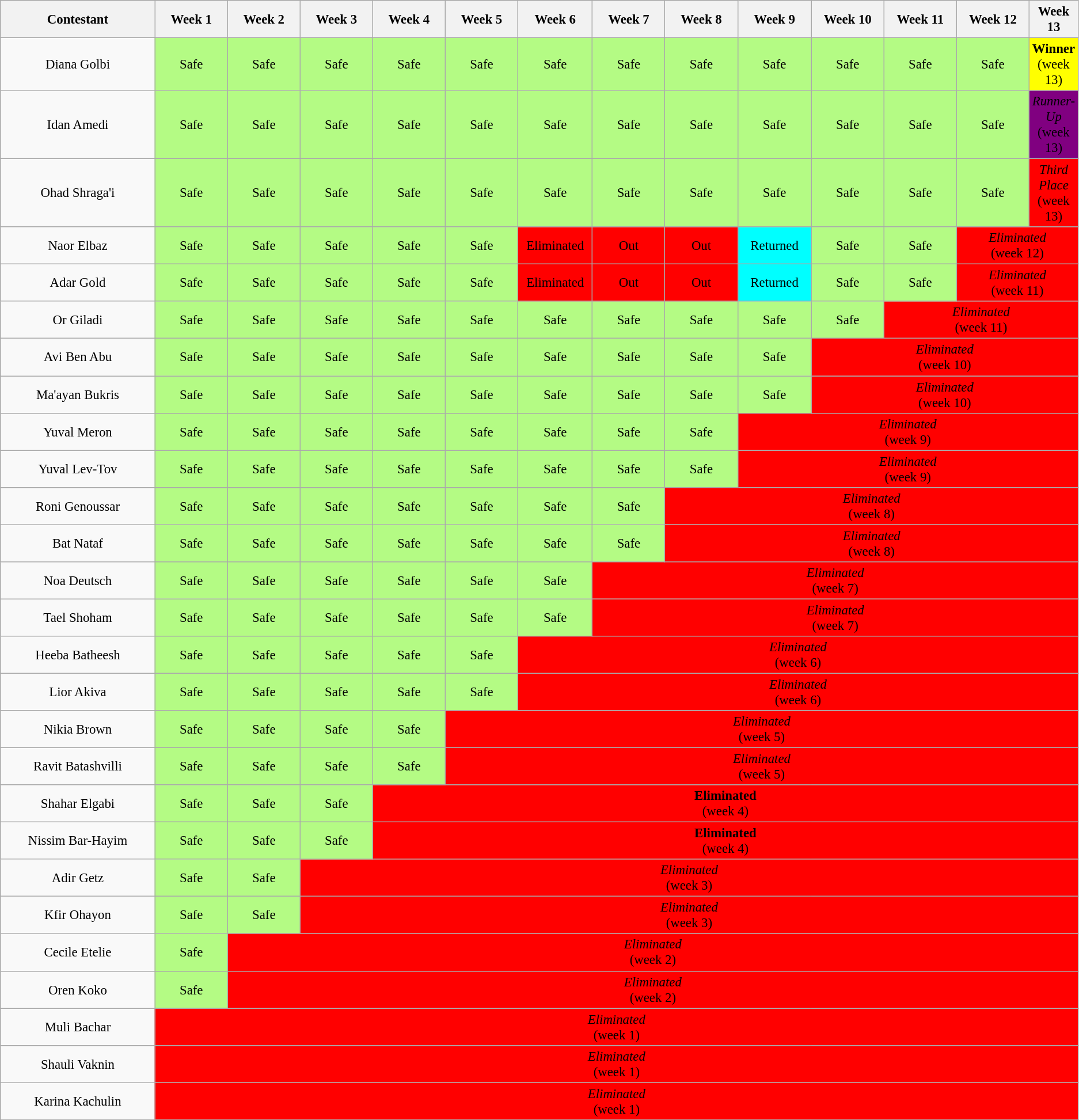<table class="wikitable" style="text-align:center; font-size:95%">
<tr>
<th style="width:15%">Contestant</th>
<th style="width:7%">Week 1</th>
<th style="width:7%">Week 2</th>
<th style="width:7%">Week 3</th>
<th style="width:7%">Week 4</th>
<th style="width:7%">Week 5</th>
<th style="width:7%">Week 6</th>
<th style="width:7%">Week 7</th>
<th style="width:7%">Week 8</th>
<th style="width:7%">Week 9</th>
<th style="width:7%">Week 10</th>
<th style="width:7%">Week 11</th>
<th style="width:7%">Week 12</th>
<th style="width:7%">Week 13</th>
</tr>
<tr>
<td>Diana Golbi</td>
<td style="background:#B4FB84">Safe</td>
<td style="background:#B4FB84">Safe</td>
<td style="background:#B4FB84">Safe</td>
<td style="background:#B4FB84">Safe</td>
<td style="background:#B4FB84">Safe</td>
<td style="background:#B4FB84">Safe</td>
<td style="background:#B4FB84">Safe</td>
<td style="background:#B4FB84">Safe</td>
<td style="background:#B4FB84">Safe</td>
<td style="background:#B4FB84">Safe</td>
<td style="background:#B4FB84">Safe</td>
<td style="background:#B4FB84">Safe</td>
<td style="background:Yellow;" colspan=1><strong>Winner</strong><br>(week 13)</td>
</tr>
<tr>
<td>Idan Amedi</td>
<td style="background:#B4FB84">Safe</td>
<td style="background:#B4FB84">Safe</td>
<td style="background:#B4FB84">Safe</td>
<td style="background:#B4FB84">Safe</td>
<td style="background:#B4FB84">Safe</td>
<td style="background:#B4FB84">Safe</td>
<td style="background:#B4FB84">Safe</td>
<td style="background:#B4FB84">Safe</td>
<td style="background:#B4FB84">Safe</td>
<td style="background:#B4FB84">Safe</td>
<td style="background:#B4FB84">Safe</td>
<td style="background:#B4FB84">Safe</td>
<td style="background:Purple;" colspan=1><em>Runner-Up</em><br>(week 13)</td>
</tr>
<tr>
<td>Ohad Shraga'i</td>
<td style="background:#B4FB84">Safe</td>
<td style="background:#B4FB84">Safe</td>
<td style="background:#B4FB84">Safe</td>
<td style="background:#B4FB84">Safe</td>
<td style="background:#B4FB84">Safe</td>
<td style="background:#B4FB84">Safe</td>
<td style="background:#B4FB84">Safe</td>
<td style="background:#B4FB84">Safe</td>
<td style="background:#B4FB84">Safe</td>
<td style="background:#B4FB84">Safe</td>
<td style="background:#B4FB84">Safe</td>
<td style="background:#B4FB84">Safe</td>
<td style="background:Red;" colspan=1><em>Third Place</em><br>(week 13)</td>
</tr>
<tr>
<td>Naor Elbaz</td>
<td style="background:#B4FB84">Safe</td>
<td style="background:#B4FB84">Safe</td>
<td style="background:#B4FB84">Safe</td>
<td style="background:#B4FB84">Safe</td>
<td style="background:#B4FB84">Safe</td>
<td style="background:Red;">Eliminated</td>
<td style="background:Red;">Out</td>
<td style="background:Red;">Out</td>
<td style="background:Aqua;">Returned</td>
<td style="background:#B4FB84">Safe</td>
<td style="background:#B4FB84">Safe</td>
<td style="background:Red;" colspan=2><em>Eliminated</em><br>(week 12)</td>
</tr>
<tr>
<td>Adar Gold</td>
<td style="background:#B4FB84">Safe</td>
<td style="background:#B4FB84">Safe</td>
<td style="background:#B4FB84">Safe</td>
<td style="background:#B4FB84">Safe</td>
<td style="background:#B4FB84">Safe</td>
<td style="background:Red;">Eliminated</td>
<td style="background:Red;">Out</td>
<td style="background:Red;">Out</td>
<td style="background:Aqua;">Returned</td>
<td style="background:#B4FB84">Safe</td>
<td style="background:#B4FB84">Safe</td>
<td style="background:Red;" colspan=3><em>Eliminated</em><br>(week 11)</td>
</tr>
<tr>
<td>Or Giladi</td>
<td style="background:#B4FB84">Safe</td>
<td style="background:#B4FB84">Safe</td>
<td style="background:#B4FB84">Safe</td>
<td style="background:#B4FB84">Safe</td>
<td style="background:#B4FB84">Safe</td>
<td style="background:#B4FB84">Safe</td>
<td style="background:#B4FB84">Safe</td>
<td style="background:#B4FB84">Safe</td>
<td style="background:#B4FB84">Safe</td>
<td style="background:#B4FB84">Safe</td>
<td style="background:Red;" colspan=3><em>Eliminated</em><br>(week 11)</td>
</tr>
<tr>
<td>Avi Ben Abu</td>
<td style="background:#B4FB84">Safe</td>
<td style="background:#B4FB84">Safe</td>
<td style="background:#B4FB84">Safe</td>
<td style="background:#B4FB84">Safe</td>
<td style="background:#B4FB84">Safe</td>
<td style="background:#B4FB84">Safe</td>
<td style="background:#B4FB84">Safe</td>
<td style="background:#B4FB84">Safe</td>
<td style="background:#B4FB84">Safe</td>
<td style="background:Red;" colspan=4><em>Eliminated</em><br>(week 10)</td>
</tr>
<tr>
<td>Ma'ayan Bukris</td>
<td style="background:#B4FB84">Safe</td>
<td style="background:#B4FB84">Safe</td>
<td style="background:#B4FB84">Safe</td>
<td style="background:#B4FB84">Safe</td>
<td style="background:#B4FB84">Safe</td>
<td style="background:#B4FB84">Safe</td>
<td style="background:#B4FB84">Safe</td>
<td style="background:#B4FB84">Safe</td>
<td style="background:#B4FB84">Safe</td>
<td style="background:Red;" colspan=4><em>Eliminated</em><br>(week 10)</td>
</tr>
<tr>
<td>Yuval Meron</td>
<td style="background:#B4FB84">Safe</td>
<td style="background:#B4FB84">Safe</td>
<td style="background:#B4FB84">Safe</td>
<td style="background:#B4FB84">Safe</td>
<td style="background:#B4FB84">Safe</td>
<td style="background:#B4FB84">Safe</td>
<td style="background:#B4FB84">Safe</td>
<td style="background:#B4FB84">Safe</td>
<td style="background:Red;" colspan=5><em>Eliminated</em><br>(week 9)</td>
</tr>
<tr>
<td>Yuval Lev-Tov</td>
<td style="background:#B4FB84">Safe</td>
<td style="background:#B4FB84">Safe</td>
<td style="background:#B4FB84">Safe</td>
<td style="background:#B4FB84">Safe</td>
<td style="background:#B4FB84">Safe</td>
<td style="background:#B4FB84">Safe</td>
<td style="background:#B4FB84">Safe</td>
<td style="background:#B4FB84">Safe</td>
<td style="background:Red;" colspan=5><em>Eliminated</em><br>(week 9)</td>
</tr>
<tr>
<td>Roni Genoussar</td>
<td style="background:#B4FB84">Safe</td>
<td style="background:#B4FB84">Safe</td>
<td style="background:#B4FB84">Safe</td>
<td style="background:#B4FB84">Safe</td>
<td style="background:#B4FB84">Safe</td>
<td style="background:#B4FB84">Safe</td>
<td style="background:#B4FB84">Safe</td>
<td style="background:Red;" colspan=6><em>Eliminated</em><br>(week 8)</td>
</tr>
<tr>
<td>Bat Nataf</td>
<td style="background:#B4FB84">Safe</td>
<td style="background:#B4FB84">Safe</td>
<td style="background:#B4FB84">Safe</td>
<td style="background:#B4FB84">Safe</td>
<td style="background:#B4FB84">Safe</td>
<td style="background:#B4FB84">Safe</td>
<td style="background:#B4FB84">Safe</td>
<td style="background:Red;" colspan=6><em>Eliminated</em><br>(week 8)</td>
</tr>
<tr>
<td>Noa Deutsch</td>
<td style="background:#B4FB84">Safe</td>
<td style="background:#B4FB84">Safe</td>
<td style="background:#B4FB84">Safe</td>
<td style="background:#B4FB84">Safe</td>
<td style="background:#B4FB84">Safe</td>
<td style="background:#B4FB84">Safe</td>
<td style="background:Red;" colspan=7><em>Eliminated</em><br>(week 7)</td>
</tr>
<tr>
<td>Tael Shoham</td>
<td style="background:#B4FB84">Safe</td>
<td style="background:#B4FB84">Safe</td>
<td style="background:#B4FB84">Safe</td>
<td style="background:#B4FB84">Safe</td>
<td style="background:#B4FB84">Safe</td>
<td style="background:#B4FB84">Safe</td>
<td style="background:Red;" colspan=7><em>Eliminated</em><br>(week 7)</td>
</tr>
<tr>
<td>Heeba Batheesh</td>
<td style="background:#B4FB84">Safe</td>
<td style="background:#B4FB84">Safe</td>
<td style="background:#B4FB84">Safe</td>
<td style="background:#B4FB84">Safe</td>
<td style="background:#B4FB84">Safe</td>
<td style="background:Red;" colspan=8><em>Eliminated</em><br>(week 6)</td>
</tr>
<tr>
<td>Lior Akiva</td>
<td style="background:#B4FB84">Safe</td>
<td style="background:#B4FB84">Safe</td>
<td style="background:#B4FB84">Safe</td>
<td style="background:#B4FB84">Safe</td>
<td style="background:#B4FB84">Safe</td>
<td style="background:Red;" colspan=8><em>Eliminated</em><br>(week 6)</td>
</tr>
<tr>
<td>Nikia Brown</td>
<td style="background:#B4FB84">Safe</td>
<td style="background:#B4FB84">Safe</td>
<td style="background:#B4FB84">Safe</td>
<td style="background:#B4FB84">Safe</td>
<td style="background:Red;"  colspan=9><em>Eliminated</em><br>(week 5)</td>
</tr>
<tr>
<td>Ravit Batashvilli</td>
<td style="background:#B4FB84">Safe</td>
<td style="background:#B4FB84">Safe</td>
<td style="background:#B4FB84">Safe</td>
<td style="background:#B4FB84">Safe</td>
<td style="background:Red;" colspan=9><em>Eliminated</em><br>(week 5)</td>
</tr>
<tr>
<td>Shahar Elgabi</td>
<td style="background:#B4FB84">Safe</td>
<td style="background:#B4FB84">Safe</td>
<td style="background:#B4FB84">Safe</td>
<td style="background:Red;" colspan=10><strong>Eliminated</strong><br>(week 4)</td>
</tr>
<tr>
<td>Nissim Bar-Hayim</td>
<td style="background:#B4FB84">Safe</td>
<td style="background:#B4FB84">Safe</td>
<td style="background:#B4FB84">Safe</td>
<td style="background:Red;" colspan=10><strong>Eliminated</strong><br>(week 4)</td>
</tr>
<tr>
<td>Adir Getz</td>
<td style="background:#B4FB84">Safe</td>
<td style="background:#B4FB84">Safe</td>
<td style="background:Red;"  colspan=11><em>Eliminated</em><br>(week 3)</td>
</tr>
<tr>
<td>Kfir Ohayon</td>
<td style="background:#B4FB84">Safe</td>
<td style="background:#B4FB84">Safe</td>
<td style="background:Red;" colspan=11><em>Eliminated</em><br>(week 3)</td>
</tr>
<tr>
<td>Cecile Etelie</td>
<td style="background:#B4FB84">Safe</td>
<td style="background:Red;" colspan=12><em>Eliminated</em><br>(week 2)</td>
</tr>
<tr>
<td>Oren Koko</td>
<td style="background:#B4FB84">Safe</td>
<td style="background:Red;" colspan=12><em>Eliminated</em><br>(week 2)</td>
</tr>
<tr>
<td>Muli Bachar</td>
<td style="background:Red;" colspan=13><em>Eliminated</em><br>(week 1)</td>
</tr>
<tr>
<td>Shauli Vaknin</td>
<td style="background:Red;"  colspan=13><em>Eliminated</em><br>(week 1)</td>
</tr>
<tr>
<td>Karina Kachulin</td>
<td style="background:Red;"  colspan=13><em>Eliminated</em><br>(week 1)</td>
</tr>
</table>
